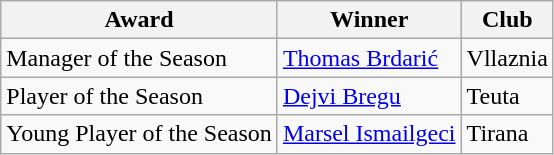<table class="wikitable">
<tr>
<th>Award</th>
<th>Winner</th>
<th>Club</th>
</tr>
<tr>
<td>Manager of the Season</td>
<td> <a href='#'>Thomas Brdarić</a></td>
<td>Vllaznia</td>
</tr>
<tr>
<td>Player of the Season</td>
<td> <a href='#'>Dejvi Bregu</a></td>
<td>Teuta</td>
</tr>
<tr>
<td>Young Player of the Season</td>
<td> <a href='#'>Marsel Ismailgeci</a></td>
<td>Tirana</td>
</tr>
</table>
